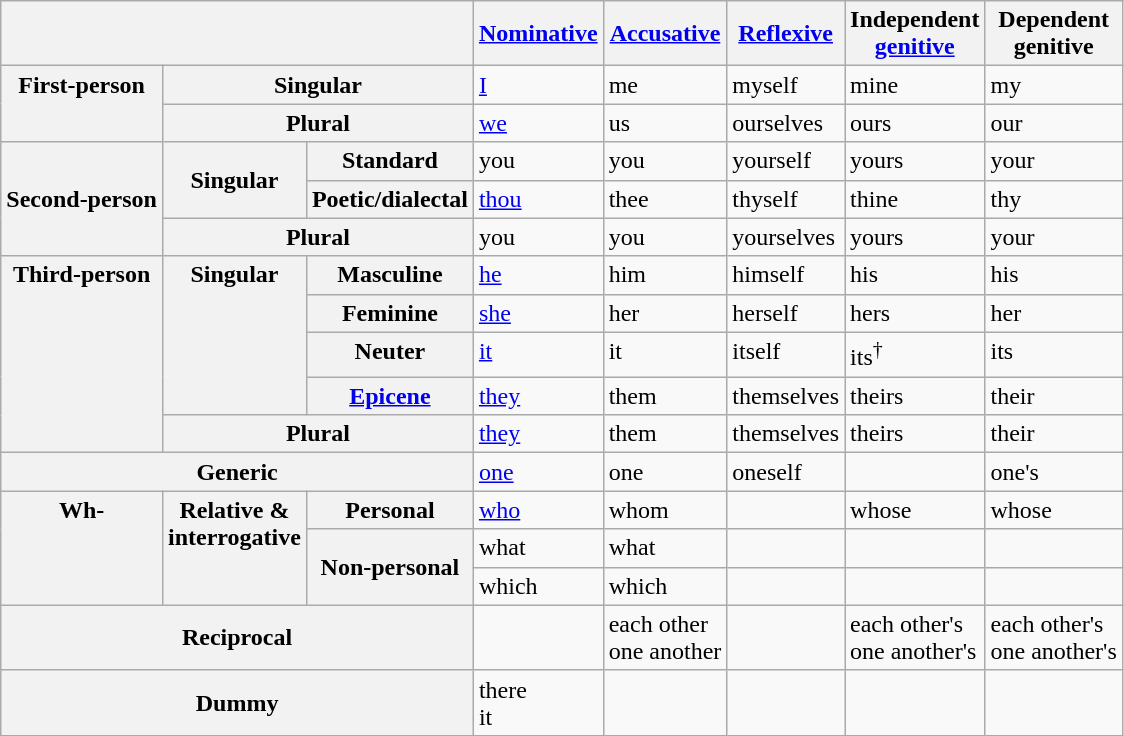<table class="wikitable">
<tr>
<th colspan="3"></th>
<th><a href='#'>Nominative</a></th>
<th><a href='#'>Accusative</a></th>
<th><a href='#'>Reflexive</a></th>
<th>Independent<br><a href='#'>genitive</a></th>
<th>Dependent<br>genitive</th>
</tr>
<tr valign="top">
<th rowspan="2">First-person</th>
<th colspan="2">Singular</th>
<td><a href='#'>I</a></td>
<td>me</td>
<td>myself</td>
<td>mine</td>
<td>my</td>
</tr>
<tr valign="top">
<th colspan="2">Plural</th>
<td><a href='#'>we</a></td>
<td>us</td>
<td>ourselves</td>
<td>ours</td>
<td>our</td>
</tr>
<tr>
<th rowspan="3">Second-person</th>
<th rowspan="2">Singular</th>
<th>Standard</th>
<td>you</td>
<td>you</td>
<td>yourself</td>
<td>yours</td>
<td>your</td>
</tr>
<tr valign="top">
<th>Poetic/dialectal</th>
<td><a href='#'>thou</a></td>
<td>thee</td>
<td>thyself</td>
<td>thine</td>
<td>thy</td>
</tr>
<tr>
<th colspan="2">Plural</th>
<td>you</td>
<td>you</td>
<td>yourselves</td>
<td>yours</td>
<td>your</td>
</tr>
<tr valign="top">
<th rowspan="5">Third-person</th>
<th rowspan="4">Singular</th>
<th>Masculine</th>
<td><a href='#'>he</a></td>
<td>him</td>
<td>himself</td>
<td>his</td>
<td>his</td>
</tr>
<tr valign="top">
<th>Feminine</th>
<td><a href='#'>she</a></td>
<td>her</td>
<td>herself</td>
<td>hers</td>
<td>her</td>
</tr>
<tr valign="top">
<th>Neuter</th>
<td><a href='#'>it</a></td>
<td>it</td>
<td>itself</td>
<td>its<sup>†</sup></td>
<td>its</td>
</tr>
<tr valign="top">
<th><a href='#'>Epicene</a></th>
<td><a href='#'>they</a></td>
<td>them</td>
<td>themselves</td>
<td>theirs</td>
<td>their</td>
</tr>
<tr valign="top">
<th colspan="2">Plural</th>
<td><a href='#'>they</a></td>
<td>them</td>
<td>themselves</td>
<td>theirs</td>
<td>their</td>
</tr>
<tr valign="top">
<th colspan="3">Generic</th>
<td><a href='#'>one</a></td>
<td>one</td>
<td>oneself</td>
<td></td>
<td>one's</td>
</tr>
<tr valign="top">
<th rowspan="3">Wh-</th>
<th rowspan="3">Relative &<br>interrogative</th>
<th>Personal</th>
<td><a href='#'>who</a></td>
<td>whom</td>
<td></td>
<td>whose</td>
<td>whose</td>
</tr>
<tr>
<th rowspan="2">Non-personal</th>
<td>what</td>
<td>what</td>
<td></td>
<td></td>
<td></td>
</tr>
<tr>
<td>which</td>
<td>which</td>
<td></td>
<td></td>
<td></td>
</tr>
<tr>
<th colspan="3">Reciprocal</th>
<td></td>
<td>each other<br>one another</td>
<td></td>
<td>each other's<br>one another's</td>
<td>each other's<br>one another's</td>
</tr>
<tr>
<th colspan="3">Dummy</th>
<td>there<br>it</td>
<td></td>
<td></td>
<td></td>
<td></td>
</tr>
</table>
